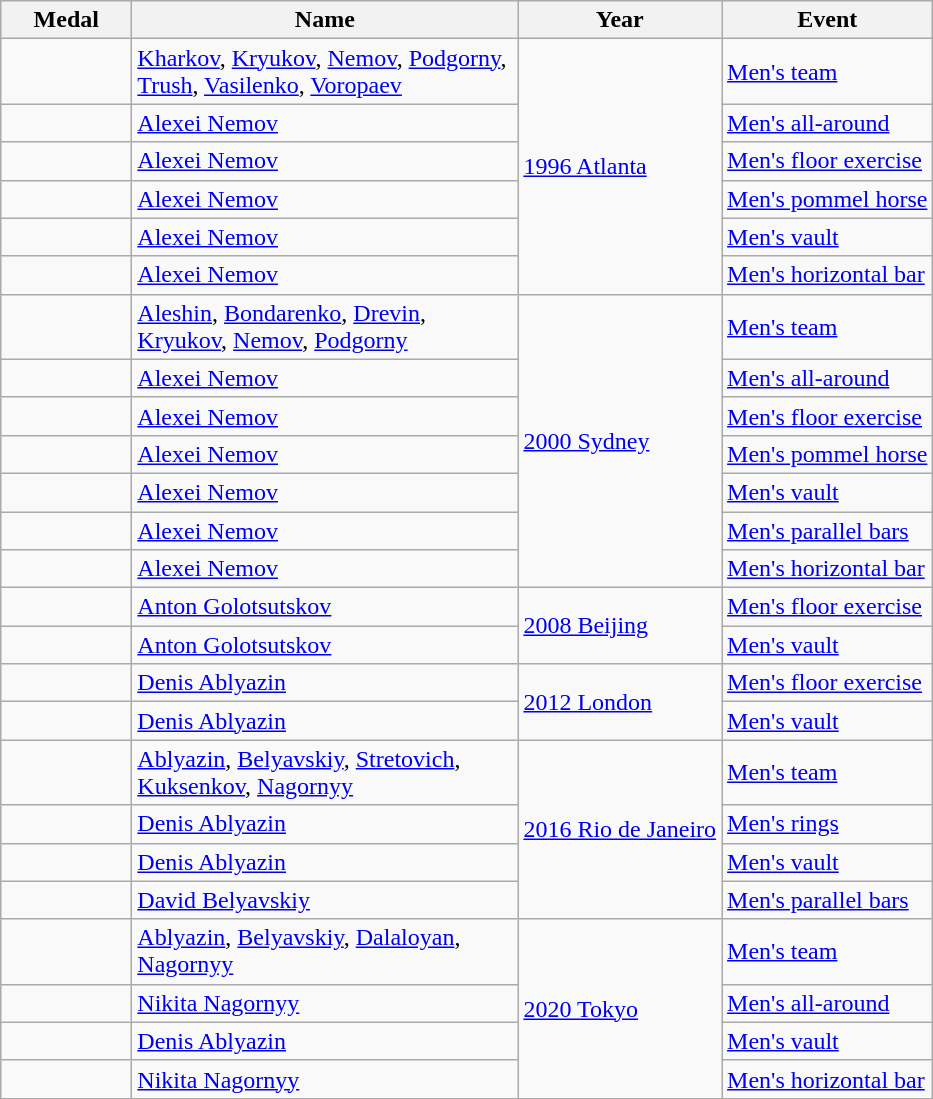<table class="wikitable sortable">
<tr>
<th style="width:5em;">Medal</th>
<th width=250>Name</th>
<th>Year</th>
<th>Event</th>
</tr>
<tr>
<td></td>
<td><a href='#'>Kharkov</a>, <a href='#'>Kryukov</a>, <a href='#'>Nemov</a>, <a href='#'>Podgorny</a>, <a href='#'>Trush</a>, <a href='#'>Vasilenko</a>, <a href='#'>Voropaev</a></td>
<td rowspan="6"> <a href='#'>1996 Atlanta</a></td>
<td><a href='#'>Men's team</a></td>
</tr>
<tr>
<td></td>
<td><a href='#'>Alexei Nemov</a></td>
<td><a href='#'>Men's all-around</a></td>
</tr>
<tr>
<td></td>
<td><a href='#'>Alexei Nemov</a></td>
<td><a href='#'>Men's floor exercise</a></td>
</tr>
<tr>
<td></td>
<td><a href='#'>Alexei Nemov</a></td>
<td><a href='#'>Men's pommel horse</a></td>
</tr>
<tr>
<td></td>
<td><a href='#'>Alexei Nemov</a></td>
<td><a href='#'>Men's vault</a></td>
</tr>
<tr>
<td></td>
<td><a href='#'>Alexei Nemov</a></td>
<td><a href='#'>Men's horizontal bar</a></td>
</tr>
<tr>
<td></td>
<td><a href='#'>Aleshin</a>, <a href='#'>Bondarenko</a>, <a href='#'>Drevin</a>, <a href='#'>Kryukov</a>, <a href='#'>Nemov</a>, <a href='#'>Podgorny</a></td>
<td rowspan="7"> <a href='#'>2000 Sydney</a></td>
<td><a href='#'>Men's team</a></td>
</tr>
<tr>
<td></td>
<td><a href='#'>Alexei Nemov</a></td>
<td><a href='#'>Men's all-around</a></td>
</tr>
<tr>
<td></td>
<td><a href='#'>Alexei Nemov</a></td>
<td><a href='#'>Men's floor exercise</a></td>
</tr>
<tr>
<td></td>
<td><a href='#'>Alexei Nemov</a></td>
<td><a href='#'>Men's pommel horse</a></td>
</tr>
<tr>
<td></td>
<td><a href='#'>Alexei Nemov</a></td>
<td><a href='#'>Men's vault</a></td>
</tr>
<tr>
<td></td>
<td><a href='#'>Alexei Nemov</a></td>
<td><a href='#'>Men's parallel bars</a></td>
</tr>
<tr>
<td></td>
<td><a href='#'>Alexei Nemov</a></td>
<td><a href='#'>Men's horizontal bar</a></td>
</tr>
<tr>
<td></td>
<td><a href='#'>Anton Golotsutskov</a></td>
<td rowspan="2"> <a href='#'>2008 Beijing</a></td>
<td><a href='#'>Men's floor exercise</a></td>
</tr>
<tr>
<td></td>
<td><a href='#'>Anton Golotsutskov</a></td>
<td><a href='#'>Men's vault</a></td>
</tr>
<tr>
<td></td>
<td><a href='#'>Denis Ablyazin</a></td>
<td rowspan="2"> <a href='#'>2012 London</a></td>
<td><a href='#'>Men's floor exercise</a></td>
</tr>
<tr>
<td></td>
<td><a href='#'>Denis Ablyazin</a></td>
<td><a href='#'>Men's vault</a></td>
</tr>
<tr>
<td></td>
<td><a href='#'>Ablyazin</a>, <a href='#'>Belyavskiy</a>, <a href='#'>Stretovich</a>, <a href='#'>Kuksenkov</a>, <a href='#'>Nagornyy</a></td>
<td rowspan="4"> <a href='#'>2016 Rio de Janeiro</a></td>
<td><a href='#'>Men's team</a></td>
</tr>
<tr>
<td></td>
<td><a href='#'>Denis Ablyazin</a></td>
<td><a href='#'>Men's rings</a></td>
</tr>
<tr>
<td></td>
<td><a href='#'>Denis Ablyazin</a></td>
<td><a href='#'>Men's vault</a></td>
</tr>
<tr>
<td></td>
<td><a href='#'>David Belyavskiy</a></td>
<td><a href='#'>Men's parallel bars</a></td>
</tr>
<tr>
<td></td>
<td><a href='#'>Ablyazin</a>, <a href='#'>Belyavskiy</a>, <a href='#'>Dalaloyan</a>, <a href='#'>Nagornyy</a> </td>
<td rowspan="4"> <a href='#'>2020 Tokyo</a></td>
<td><a href='#'>Men's team</a></td>
</tr>
<tr>
<td></td>
<td><a href='#'>Nikita Nagornyy</a> </td>
<td><a href='#'>Men's all-around</a></td>
</tr>
<tr>
<td></td>
<td><a href='#'>Denis Ablyazin</a> </td>
<td><a href='#'>Men's vault</a></td>
</tr>
<tr>
<td></td>
<td><a href='#'>Nikita Nagornyy</a> </td>
<td><a href='#'>Men's horizontal bar</a></td>
</tr>
</table>
